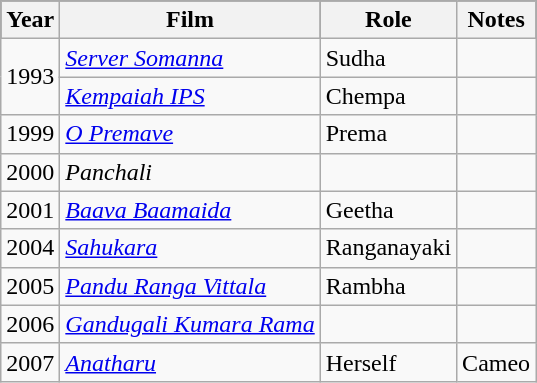<table class="wikitable sortable">
<tr style="background:#000;">
<th>Year</th>
<th>Film</th>
<th>Role</th>
<th class=unsortable>Notes</th>
</tr>
<tr>
<td rowspan="2">1993</td>
<td><em><a href='#'>Server Somanna</a></em></td>
<td>Sudha</td>
<td></td>
</tr>
<tr>
<td><em><a href='#'>Kempaiah IPS</a></em></td>
<td>Chempa</td>
<td></td>
</tr>
<tr>
<td>1999</td>
<td><em><a href='#'>O Premave</a></em></td>
<td>Prema</td>
<td></td>
</tr>
<tr>
<td>2000</td>
<td><em>Panchali</em></td>
<td></td>
<td></td>
</tr>
<tr>
<td>2001</td>
<td><em><a href='#'>Baava Baamaida</a></em></td>
<td>Geetha</td>
<td></td>
</tr>
<tr>
<td>2004</td>
<td><em><a href='#'>Sahukara</a></em></td>
<td>Ranganayaki</td>
<td></td>
</tr>
<tr>
<td>2005</td>
<td><em><a href='#'>Pandu Ranga Vittala</a></em></td>
<td>Rambha</td>
<td></td>
</tr>
<tr>
<td>2006</td>
<td><em><a href='#'>Gandugali Kumara Rama</a></em></td>
<td></td>
<td></td>
</tr>
<tr>
<td>2007</td>
<td><em><a href='#'>Anatharu</a></em></td>
<td>Herself</td>
<td>Cameo</td>
</tr>
</table>
